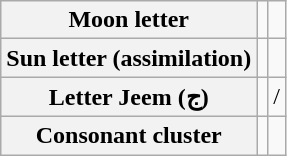<table class="wikitable">
<tr>
<th>Moon letter</th>
<td style="text-align:right;"></td>
<td></td>
</tr>
<tr>
<th>Sun letter (assimilation)</th>
<td style="text-align:right;"></td>
<td></td>
</tr>
<tr>
<th>Letter Jeem (ج)</th>
<td style="text-align:right;"></td>
<td>  /  </td>
</tr>
<tr>
<th>Consonant cluster</th>
<td style="text-align:right;"></td>
<td></td>
</tr>
</table>
